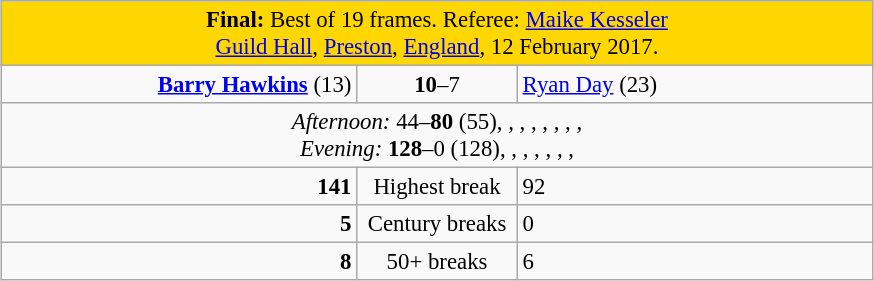<table class="wikitable" style="font-size: 95%; margin: 1em auto 1em auto;">
<tr>
<td colspan="3" align="center" bgcolor="#ffd700"><strong>Final:</strong> Best of 19 frames. Referee: <a href='#'>Maike Kesseler</a><br><a href='#'>Guild Hall</a>, <a href='#'>Preston</a>, <a href='#'>England</a>, 12 February 2017.</td>
</tr>
<tr>
<td width="230" align="right"><strong><a href='#'>Barry Hawkins</a></strong> (13)<br></td>
<td width="100" align="center"><strong>10</strong>–7</td>
<td width="230"><a href='#'>Ryan Day</a> (23)<br></td>
</tr>
<tr>
<td colspan="3" align="center" style="font-size: 100%"><em>Afternoon:</em> 44–<strong>80</strong> (55), , , , , , , ,  <br><em>Evening:</em> <strong>128</strong>–0 (128), , , , , , , </td>
</tr>
<tr>
<td align="right"><strong>141</strong></td>
<td align="center">Highest break</td>
<td>92</td>
</tr>
<tr>
<td align="right"><strong>5</strong></td>
<td align="center">Century breaks</td>
<td>0</td>
</tr>
<tr>
<td align="right"><strong>8</strong></td>
<td align="center">50+ breaks</td>
<td>6</td>
</tr>
</table>
